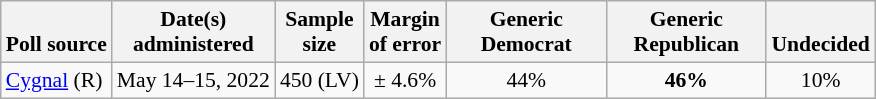<table class="wikitable" style="font-size:90%;text-align:center;">
<tr valign=bottom>
<th>Poll source</th>
<th>Date(s)<br>administered</th>
<th>Sample<br>size</th>
<th>Margin<br>of error</th>
<th style="width:100px;">Generic<br>Democrat</th>
<th style="width:100px;">Generic<br>Republican</th>
<th>Undecided</th>
</tr>
<tr>
<td style="text-align:left;"><a href='#'>Cygnal</a> (R)</td>
<td>May 14–15, 2022</td>
<td>450 (LV)</td>
<td>± 4.6%</td>
<td>44%</td>
<td><strong>46%</strong></td>
<td>10%</td>
</tr>
</table>
